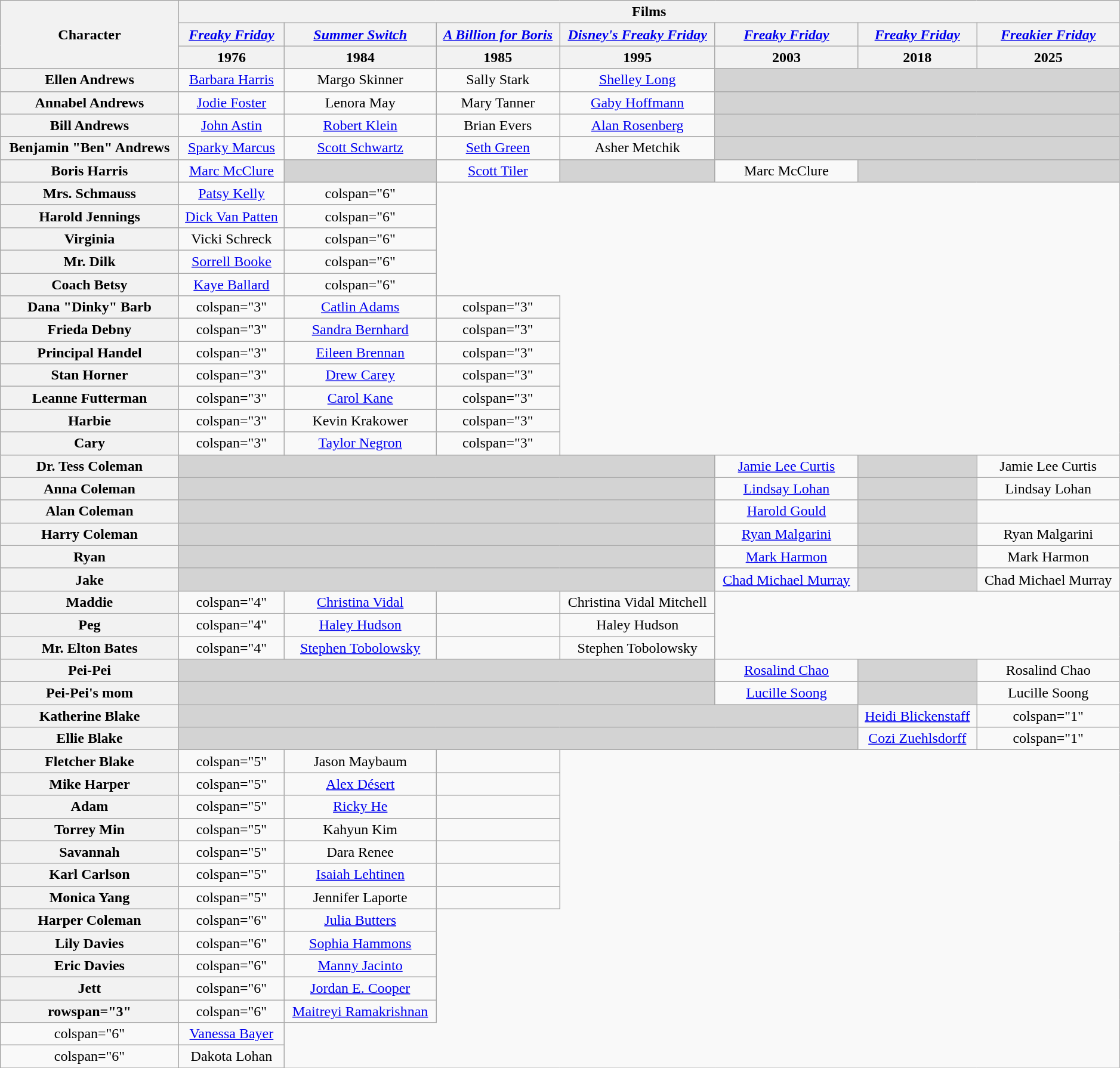<table class="wikitable" style="text-align:center; width:99%;">
<tr>
<th rowspan="3">Character</th>
<th colspan="7" style="text-align:center;">Films</th>
</tr>
<tr>
<th style="text-align:center;"><em><a href='#'>Freaky Friday</a></em></th>
<th style="text-align:center;"><em><a href='#'>Summer Switch</a></em></th>
<th style="text-align:center;"><em><a href='#'>A Billion for Boris</a></em></th>
<th style="text-align:center;"><em><a href='#'>Disney's Freaky Friday</a></em></th>
<th style="text-align:center;"><em><a href='#'>Freaky Friday</a></em></th>
<th style="text-align:center;"><em><a href='#'>Freaky Friday</a></em></th>
<th style="text-align:center;"><em><a href='#'>Freakier Friday</a></em></th>
</tr>
<tr>
<th>1976</th>
<th>1984</th>
<th>1985</th>
<th>1995</th>
<th>2003</th>
<th>2018</th>
<th>2025</th>
</tr>
<tr>
<th scope="row">Ellen Andrews</th>
<td><a href='#'>Barbara Harris</a></td>
<td>Margo Skinner</td>
<td>Sally Stark</td>
<td><a href='#'>Shelley Long</a></td>
<td colspan="3" style="background:lightgrey;"> </td>
</tr>
<tr>
<th scope="row">Annabel Andrews</th>
<td><a href='#'>Jodie Foster</a></td>
<td>Lenora May</td>
<td>Mary Tanner</td>
<td><a href='#'>Gaby Hoffmann</a></td>
<td colspan="3" style="background:lightgrey;"> </td>
</tr>
<tr>
<th scope="row">Bill Andrews</th>
<td><a href='#'>John Astin</a></td>
<td><a href='#'>Robert Klein</a></td>
<td>Brian Evers</td>
<td><a href='#'>Alan Rosenberg</a></td>
<td colspan="3" style="background:lightgrey;"> </td>
</tr>
<tr>
<th scope="row">Benjamin "Ben" Andrews</th>
<td><a href='#'>Sparky Marcus</a></td>
<td><a href='#'>Scott Schwartz</a></td>
<td><a href='#'>Seth Green</a></td>
<td>Asher Metchik</td>
<td colspan="3" style="background:lightgrey;"> </td>
</tr>
<tr>
<th scope="row">Boris Harris</th>
<td><a href='#'>Marc McClure</a></td>
<td style="background:lightgrey;"> </td>
<td><a href='#'>Scott Tiler</a></td>
<td style="background:lightgrey;"> </td>
<td>Marc McClure</td>
<td colspan="2" style="background:lightgrey;"> </td>
</tr>
<tr>
<th>Mrs. Schmauss</th>
<td><a href='#'>Patsy Kelly</a></td>
<td>colspan="6" </td>
</tr>
<tr>
<th>Harold Jennings</th>
<td><a href='#'>Dick Van Patten</a></td>
<td>colspan="6" </td>
</tr>
<tr>
<th>Virginia</th>
<td>Vicki Schreck</td>
<td>colspan="6" </td>
</tr>
<tr>
<th>Mr. Dilk</th>
<td><a href='#'>Sorrell Booke</a></td>
<td>colspan="6" </td>
</tr>
<tr>
<th>Coach Betsy</th>
<td><a href='#'>Kaye Ballard</a></td>
<td>colspan="6" </td>
</tr>
<tr>
<th>Dana "Dinky" Barb</th>
<td>colspan="3" </td>
<td><a href='#'>Catlin Adams</a></td>
<td>colspan="3" </td>
</tr>
<tr>
<th>Frieda Debny</th>
<td>colspan="3" </td>
<td><a href='#'>Sandra Bernhard</a></td>
<td>colspan="3" </td>
</tr>
<tr>
<th>Principal Handel</th>
<td>colspan="3" </td>
<td><a href='#'>Eileen Brennan</a></td>
<td>colspan="3" </td>
</tr>
<tr>
<th>Stan Horner</th>
<td>colspan="3" </td>
<td><a href='#'>Drew Carey</a></td>
<td>colspan="3" </td>
</tr>
<tr>
<th>Leanne Futterman</th>
<td>colspan="3" </td>
<td><a href='#'>Carol Kane</a></td>
<td>colspan="3" </td>
</tr>
<tr>
<th>Harbie</th>
<td>colspan="3" </td>
<td>Kevin Krakower</td>
<td>colspan="3" </td>
</tr>
<tr>
<th>Cary</th>
<td>colspan="3" </td>
<td><a href='#'>Taylor Negron</a></td>
<td>colspan="3" </td>
</tr>
<tr>
<th scope="row">Dr. Tess Coleman</th>
<td colspan="4" style="background:lightgrey;"> </td>
<td><a href='#'>Jamie Lee Curtis</a></td>
<td style="background:lightgrey;"> </td>
<td>Jamie Lee Curtis</td>
</tr>
<tr>
<th scope="row">Anna Coleman</th>
<td colspan="4" style="background:lightgrey;"> </td>
<td><a href='#'>Lindsay Lohan</a></td>
<td style="background:lightgrey;"> </td>
<td>Lindsay Lohan</td>
</tr>
<tr>
<th scope="row">Alan Coleman</th>
<td colspan="4" style="background:lightgrey;"> </td>
<td><a href='#'>Harold Gould</a></td>
<td style="background:lightgrey;"> </td>
<td></td>
</tr>
<tr>
<th scope="row">Harry Coleman</th>
<td colspan="4" style="background:lightgrey;"> </td>
<td><a href='#'>Ryan Malgarini</a></td>
<td style="background:lightgrey;"> </td>
<td>Ryan Malgarini</td>
</tr>
<tr>
<th scope="row">Ryan</th>
<td colspan="4" style="background:lightgrey;"> </td>
<td><a href='#'>Mark Harmon</a></td>
<td style="background:lightgrey;"> </td>
<td>Mark Harmon</td>
</tr>
<tr>
<th scope="row">Jake</th>
<td colspan="4" style="background:lightgrey;"> </td>
<td><a href='#'>Chad Michael Murray</a></td>
<td style="background:lightgrey;"> </td>
<td>Chad Michael Murray</td>
</tr>
<tr>
<th>Maddie</th>
<td>colspan="4" </td>
<td><a href='#'>Christina Vidal</a></td>
<td></td>
<td>Christina Vidal Mitchell</td>
</tr>
<tr>
<th>Peg</th>
<td>colspan="4" </td>
<td><a href='#'>Haley Hudson</a></td>
<td></td>
<td>Haley Hudson</td>
</tr>
<tr>
<th>Mr. Elton Bates</th>
<td>colspan="4" </td>
<td><a href='#'>Stephen Tobolowsky</a></td>
<td></td>
<td>Stephen Tobolowsky</td>
</tr>
<tr>
<th scope="row">Pei-Pei</th>
<td colspan="4" style="background:lightgrey;"> </td>
<td><a href='#'>Rosalind Chao</a></td>
<td style="background:lightgrey;"> </td>
<td>Rosalind Chao</td>
</tr>
<tr>
<th scope="row">Pei-Pei's mom</th>
<td colspan="4" style="background:lightgrey;"> </td>
<td><a href='#'>Lucille Soong</a></td>
<td style="background:lightgrey;"> </td>
<td>Lucille Soong</td>
</tr>
<tr>
<th scope="row">Katherine Blake</th>
<td colspan="5" style="background:lightgrey;"> </td>
<td><a href='#'>Heidi Blickenstaff</a></td>
<td>colspan="1" </td>
</tr>
<tr>
<th scope="row">Ellie Blake</th>
<td colspan="5" style="background:lightgrey;"> </td>
<td><a href='#'>Cozi Zuehlsdorff</a></td>
<td>colspan="1" </td>
</tr>
<tr>
<th>Fletcher Blake</th>
<td>colspan="5" </td>
<td>Jason Maybaum</td>
<td></td>
</tr>
<tr>
<th>Mike Harper</th>
<td>colspan="5" </td>
<td><a href='#'>Alex Désert</a></td>
<td></td>
</tr>
<tr>
<th>Adam</th>
<td>colspan="5" </td>
<td><a href='#'>Ricky He</a></td>
<td></td>
</tr>
<tr>
<th>Torrey Min</th>
<td>colspan="5" </td>
<td>Kahyun Kim</td>
<td></td>
</tr>
<tr>
<th>Savannah</th>
<td>colspan="5" </td>
<td>Dara Renee</td>
<td></td>
</tr>
<tr>
<th>Karl Carlson</th>
<td>colspan="5" </td>
<td><a href='#'>Isaiah Lehtinen</a></td>
<td></td>
</tr>
<tr>
<th>Monica Yang</th>
<td>colspan="5" </td>
<td>Jennifer Laporte</td>
<td></td>
</tr>
<tr>
<th>Harper Coleman</th>
<td>colspan="6" </td>
<td><a href='#'>Julia Butters</a></td>
</tr>
<tr>
<th>Lily Davies</th>
<td>colspan="6" </td>
<td><a href='#'>Sophia Hammons</a></td>
</tr>
<tr>
<th>Eric Davies</th>
<td>colspan="6" </td>
<td><a href='#'>Manny Jacinto</a></td>
</tr>
<tr>
<th>Jett</th>
<td>colspan="6" </td>
<td><a href='#'>Jordan E. Cooper</a></td>
</tr>
<tr>
<th>rowspan="3" </th>
<td>colspan="6" </td>
<td><a href='#'>Maitreyi Ramakrishnan</a></td>
</tr>
<tr>
<td>colspan="6" </td>
<td><a href='#'>Vanessa Bayer</a></td>
</tr>
<tr>
<td>colspan="6" </td>
<td>Dakota Lohan</td>
</tr>
<tr>
</tr>
</table>
